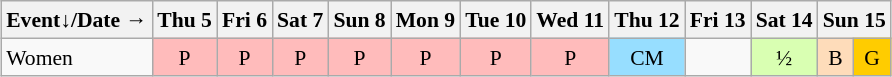<table class="wikitable" style="margin:0.5em auto; font-size:90%; line-height:1.25em;">
<tr style="text-align:center;">
<th>Event↓/Date →</th>
<th>Thu 5</th>
<th>Fri 6</th>
<th>Sat 7</th>
<th>Sun 8</th>
<th>Mon 9</th>
<th>Tue 10</th>
<th>Wed 11</th>
<th>Thu 12</th>
<th>Fri 13</th>
<th>Sat 14</th>
<th colspan=2>Sun 15</th>
</tr>
<tr style="text-align:center;">
<td style="text-align:left;">Women</td>
<td style="background-color:#FFBBBB;">P</td>
<td style="background-color:#FFBBBB;">P</td>
<td style="background-color:#FFBBBB;">P</td>
<td style="background-color:#FFBBBB;">P</td>
<td style="background-color:#FFBBBB;">P</td>
<td style="background-color:#FFBBBB;">P</td>
<td style="background-color:#FFBBBB;">P</td>
<td style="background-color:#97DEFF;">CM</td>
<td></td>
<td style="background-color:#D9FFB2;">½</td>
<td style="background-color:#FEDCBA;">B</td>
<td style="background-color:#fc0;">G</td>
</tr>
</table>
